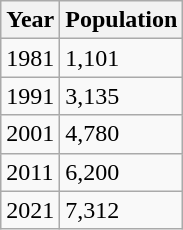<table class=wikitable>
<tr>
<th>Year</th>
<th>Population</th>
</tr>
<tr>
<td>1981</td>
<td>1,101</td>
</tr>
<tr>
<td>1991</td>
<td>3,135</td>
</tr>
<tr>
<td>2001</td>
<td>4,780</td>
</tr>
<tr>
<td>2011</td>
<td>6,200</td>
</tr>
<tr>
<td>2021</td>
<td>7,312</td>
</tr>
</table>
